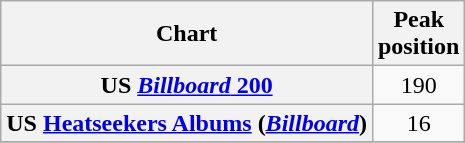<table class="wikitable plainrowheaders sortable" style="text-align:center;" border="1">
<tr>
<th scope="col">Chart</th>
<th scope="col">Peak<br>position</th>
</tr>
<tr>
<th scope="row">US <a href='#'><em>Billboard</em> 200</a></th>
<td>190</td>
</tr>
<tr>
<th scope="row">US <a href='#'>Heatseekers Albums</a> (<em><a href='#'>Billboard</a></em>)</th>
<td>16</td>
</tr>
<tr>
</tr>
</table>
